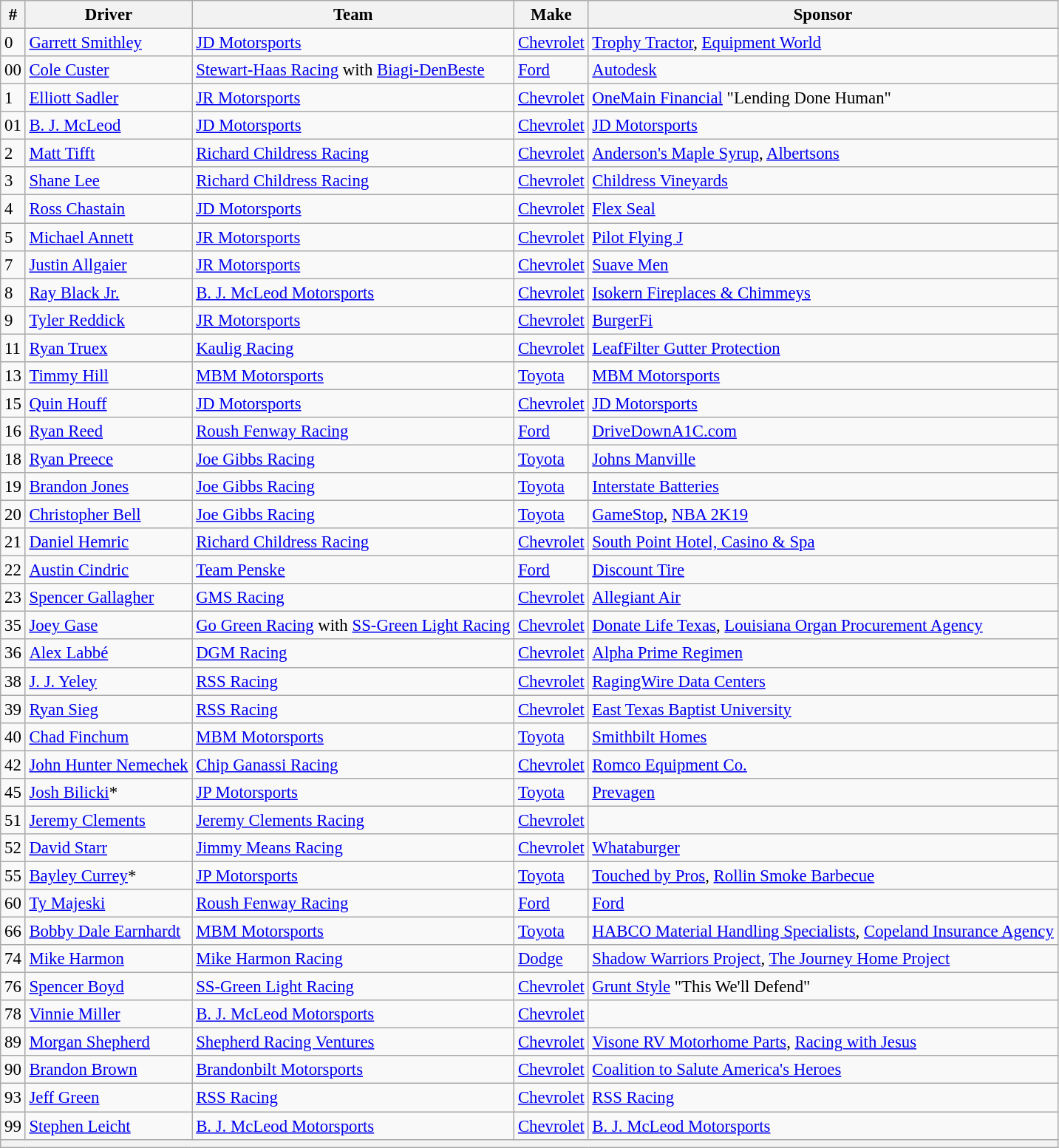<table class="wikitable" style="font-size:95%">
<tr>
<th>#</th>
<th>Driver</th>
<th>Team</th>
<th>Make</th>
<th>Sponsor</th>
</tr>
<tr>
<td>0</td>
<td><a href='#'>Garrett Smithley</a></td>
<td><a href='#'>JD Motorsports</a></td>
<td><a href='#'>Chevrolet</a></td>
<td><a href='#'>Trophy Tractor</a>, <a href='#'>Equipment World</a></td>
</tr>
<tr>
<td>00</td>
<td><a href='#'>Cole Custer</a></td>
<td><a href='#'>Stewart-Haas Racing</a> with <a href='#'>Biagi-DenBeste</a></td>
<td><a href='#'>Ford</a></td>
<td><a href='#'>Autodesk</a></td>
</tr>
<tr>
<td>1</td>
<td><a href='#'>Elliott Sadler</a></td>
<td><a href='#'>JR Motorsports</a></td>
<td><a href='#'>Chevrolet</a></td>
<td><a href='#'>OneMain Financial</a> "Lending Done Human"</td>
</tr>
<tr>
<td>01</td>
<td><a href='#'>B. J. McLeod</a></td>
<td><a href='#'>JD Motorsports</a></td>
<td><a href='#'>Chevrolet</a></td>
<td><a href='#'>JD Motorsports</a></td>
</tr>
<tr>
<td>2</td>
<td><a href='#'>Matt Tifft</a></td>
<td><a href='#'>Richard Childress Racing</a></td>
<td><a href='#'>Chevrolet</a></td>
<td><a href='#'>Anderson's Maple Syrup</a>, <a href='#'>Albertsons</a></td>
</tr>
<tr>
<td>3</td>
<td><a href='#'>Shane Lee</a></td>
<td><a href='#'>Richard Childress Racing</a></td>
<td><a href='#'>Chevrolet</a></td>
<td><a href='#'>Childress Vineyards</a></td>
</tr>
<tr>
<td>4</td>
<td><a href='#'>Ross Chastain</a></td>
<td><a href='#'>JD Motorsports</a></td>
<td><a href='#'>Chevrolet</a></td>
<td><a href='#'>Flex Seal</a></td>
</tr>
<tr>
<td>5</td>
<td><a href='#'>Michael Annett</a></td>
<td><a href='#'>JR Motorsports</a></td>
<td><a href='#'>Chevrolet</a></td>
<td><a href='#'>Pilot Flying J</a></td>
</tr>
<tr>
<td>7</td>
<td><a href='#'>Justin Allgaier</a></td>
<td><a href='#'>JR Motorsports</a></td>
<td><a href='#'>Chevrolet</a></td>
<td><a href='#'>Suave Men</a></td>
</tr>
<tr>
<td>8</td>
<td><a href='#'>Ray Black Jr.</a></td>
<td><a href='#'>B. J. McLeod Motorsports</a></td>
<td><a href='#'>Chevrolet</a></td>
<td><a href='#'>Isokern Fireplaces & Chimmeys</a></td>
</tr>
<tr>
<td>9</td>
<td><a href='#'>Tyler Reddick</a></td>
<td><a href='#'>JR Motorsports</a></td>
<td><a href='#'>Chevrolet</a></td>
<td><a href='#'>BurgerFi</a></td>
</tr>
<tr>
<td>11</td>
<td><a href='#'>Ryan Truex</a></td>
<td><a href='#'>Kaulig Racing</a></td>
<td><a href='#'>Chevrolet</a></td>
<td><a href='#'>LeafFilter Gutter Protection</a></td>
</tr>
<tr>
<td>13</td>
<td><a href='#'>Timmy Hill</a></td>
<td><a href='#'>MBM Motorsports</a></td>
<td><a href='#'>Toyota</a></td>
<td><a href='#'>MBM Motorsports</a></td>
</tr>
<tr>
<td>15</td>
<td><a href='#'>Quin Houff</a></td>
<td><a href='#'>JD Motorsports</a></td>
<td><a href='#'>Chevrolet</a></td>
<td><a href='#'>JD Motorsports</a></td>
</tr>
<tr>
<td>16</td>
<td><a href='#'>Ryan Reed</a></td>
<td><a href='#'>Roush Fenway Racing</a></td>
<td><a href='#'>Ford</a></td>
<td><a href='#'>DriveDownA1C.com</a></td>
</tr>
<tr>
<td>18</td>
<td><a href='#'>Ryan Preece</a></td>
<td><a href='#'>Joe Gibbs Racing</a></td>
<td><a href='#'>Toyota</a></td>
<td><a href='#'>Johns Manville</a></td>
</tr>
<tr>
<td>19</td>
<td><a href='#'>Brandon Jones</a></td>
<td><a href='#'>Joe Gibbs Racing</a></td>
<td><a href='#'>Toyota</a></td>
<td><a href='#'>Interstate Batteries</a></td>
</tr>
<tr>
<td>20</td>
<td><a href='#'>Christopher Bell</a></td>
<td><a href='#'>Joe Gibbs Racing</a></td>
<td><a href='#'>Toyota</a></td>
<td><a href='#'>GameStop</a>, <a href='#'>NBA 2K19</a></td>
</tr>
<tr>
<td>21</td>
<td><a href='#'>Daniel Hemric</a></td>
<td><a href='#'>Richard Childress Racing</a></td>
<td><a href='#'>Chevrolet</a></td>
<td><a href='#'>South Point Hotel, Casino & Spa</a></td>
</tr>
<tr>
<td>22</td>
<td><a href='#'>Austin Cindric</a></td>
<td><a href='#'>Team Penske</a></td>
<td><a href='#'>Ford</a></td>
<td><a href='#'>Discount Tire</a></td>
</tr>
<tr>
<td>23</td>
<td><a href='#'>Spencer Gallagher</a></td>
<td><a href='#'>GMS Racing</a></td>
<td><a href='#'>Chevrolet</a></td>
<td><a href='#'>Allegiant Air</a></td>
</tr>
<tr>
<td>35</td>
<td><a href='#'>Joey Gase</a></td>
<td><a href='#'>Go Green Racing</a> with <a href='#'>SS-Green Light Racing</a></td>
<td><a href='#'>Chevrolet</a></td>
<td><a href='#'>Donate Life Texas</a>, <a href='#'>Louisiana Organ Procurement Agency</a></td>
</tr>
<tr>
<td>36</td>
<td><a href='#'>Alex Labbé</a></td>
<td><a href='#'>DGM Racing</a></td>
<td><a href='#'>Chevrolet</a></td>
<td><a href='#'>Alpha Prime Regimen</a></td>
</tr>
<tr>
<td>38</td>
<td><a href='#'>J. J. Yeley</a></td>
<td><a href='#'>RSS Racing</a></td>
<td><a href='#'>Chevrolet</a></td>
<td><a href='#'>RagingWire Data Centers</a></td>
</tr>
<tr>
<td>39</td>
<td><a href='#'>Ryan Sieg</a></td>
<td><a href='#'>RSS Racing</a></td>
<td><a href='#'>Chevrolet</a></td>
<td><a href='#'>East Texas Baptist University</a></td>
</tr>
<tr>
<td>40</td>
<td><a href='#'>Chad Finchum</a></td>
<td><a href='#'>MBM Motorsports</a></td>
<td><a href='#'>Toyota</a></td>
<td><a href='#'>Smithbilt Homes</a></td>
</tr>
<tr>
<td>42</td>
<td><a href='#'>John Hunter Nemechek</a></td>
<td><a href='#'>Chip Ganassi Racing</a></td>
<td><a href='#'>Chevrolet</a></td>
<td><a href='#'>Romco Equipment Co.</a></td>
</tr>
<tr>
<td>45</td>
<td><a href='#'>Josh Bilicki</a>*</td>
<td><a href='#'>JP Motorsports</a></td>
<td><a href='#'>Toyota</a></td>
<td><a href='#'>Prevagen</a></td>
</tr>
<tr>
<td>51</td>
<td><a href='#'>Jeremy Clements</a></td>
<td><a href='#'>Jeremy Clements Racing</a></td>
<td><a href='#'>Chevrolet</a></td>
<td></td>
</tr>
<tr>
<td>52</td>
<td><a href='#'>David Starr</a></td>
<td><a href='#'>Jimmy Means Racing</a></td>
<td><a href='#'>Chevrolet</a></td>
<td><a href='#'>Whataburger</a></td>
</tr>
<tr>
<td>55</td>
<td><a href='#'>Bayley Currey</a>*</td>
<td><a href='#'>JP Motorsports</a></td>
<td><a href='#'>Toyota</a></td>
<td><a href='#'>Touched by Pros</a>, <a href='#'>Rollin Smoke Barbecue</a></td>
</tr>
<tr>
<td>60</td>
<td><a href='#'>Ty Majeski</a></td>
<td><a href='#'>Roush Fenway Racing</a></td>
<td><a href='#'>Ford</a></td>
<td><a href='#'>Ford</a></td>
</tr>
<tr>
<td>66</td>
<td><a href='#'>Bobby Dale Earnhardt</a></td>
<td><a href='#'>MBM Motorsports</a></td>
<td><a href='#'>Toyota</a></td>
<td><a href='#'>HABCO Material Handling Specialists</a>, <a href='#'>Copeland Insurance Agency</a></td>
</tr>
<tr>
<td>74</td>
<td><a href='#'>Mike Harmon</a></td>
<td><a href='#'>Mike Harmon Racing</a></td>
<td><a href='#'>Dodge</a></td>
<td><a href='#'>Shadow Warriors Project</a>, <a href='#'>The Journey Home Project</a></td>
</tr>
<tr>
<td>76</td>
<td><a href='#'>Spencer Boyd</a></td>
<td><a href='#'>SS-Green Light Racing</a></td>
<td><a href='#'>Chevrolet</a></td>
<td><a href='#'>Grunt Style</a> "This We'll Defend"</td>
</tr>
<tr>
<td>78</td>
<td><a href='#'>Vinnie Miller</a></td>
<td><a href='#'>B. J. McLeod Motorsports</a></td>
<td><a href='#'>Chevrolet</a></td>
<td></td>
</tr>
<tr>
<td>89</td>
<td><a href='#'>Morgan Shepherd</a></td>
<td><a href='#'>Shepherd Racing Ventures</a></td>
<td><a href='#'>Chevrolet</a></td>
<td><a href='#'>Visone RV Motorhome Parts</a>, <a href='#'>Racing with Jesus</a></td>
</tr>
<tr>
<td>90</td>
<td><a href='#'>Brandon Brown</a></td>
<td><a href='#'>Brandonbilt Motorsports</a></td>
<td><a href='#'>Chevrolet</a></td>
<td><a href='#'>Coalition to Salute America's Heroes</a></td>
</tr>
<tr>
<td>93</td>
<td><a href='#'>Jeff Green</a></td>
<td><a href='#'>RSS Racing</a></td>
<td><a href='#'>Chevrolet</a></td>
<td><a href='#'>RSS Racing</a></td>
</tr>
<tr>
<td>99</td>
<td><a href='#'>Stephen Leicht</a></td>
<td><a href='#'>B. J. McLeod Motorsports</a></td>
<td><a href='#'>Chevrolet</a></td>
<td><a href='#'>B. J. McLeod Motorsports</a></td>
</tr>
<tr>
<th colspan="5"></th>
</tr>
</table>
